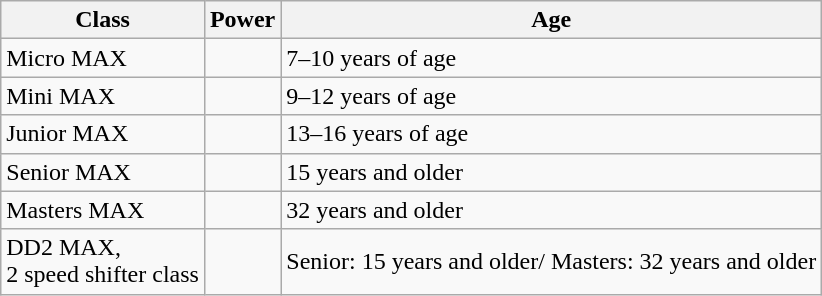<table class="wikitable sortable">
<tr>
<th>Class</th>
<th>Power</th>
<th>Age</th>
</tr>
<tr>
<td>Micro MAX</td>
<td></td>
<td>7–10 years of age</td>
</tr>
<tr>
<td>Mini MAX</td>
<td></td>
<td>9–12 years of age</td>
</tr>
<tr>
<td>Junior MAX</td>
<td></td>
<td>13–16 years of age</td>
</tr>
<tr>
<td>Senior MAX</td>
<td></td>
<td>15 years and older</td>
</tr>
<tr>
<td>Masters MAX</td>
<td></td>
<td>32 years and older</td>
</tr>
<tr>
<td>DD2 MAX, <br>2 speed shifter class</td>
<td></td>
<td>Senior: 15 years and older/  Masters: 32 years and older</td>
</tr>
</table>
